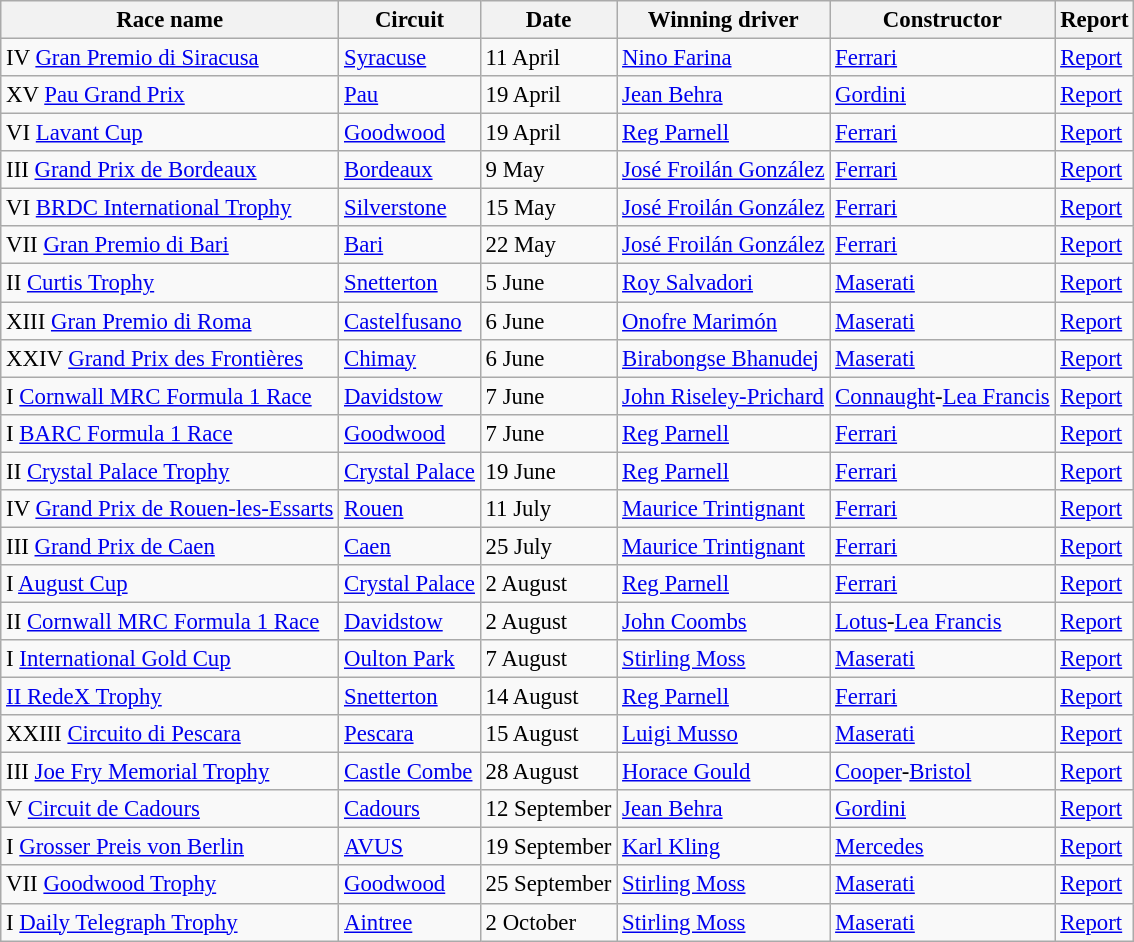<table class="wikitable" style="font-size:95%">
<tr>
<th>Race name</th>
<th>Circuit</th>
<th>Date</th>
<th>Winning driver</th>
<th>Constructor</th>
<th>Report</th>
</tr>
<tr>
<td> IV <a href='#'>Gran Premio di Siracusa</a></td>
<td><a href='#'>Syracuse</a></td>
<td>11 April</td>
<td> <a href='#'>Nino Farina</a></td>
<td> <a href='#'>Ferrari</a></td>
<td><a href='#'>Report</a></td>
</tr>
<tr>
<td> XV <a href='#'>Pau Grand Prix</a></td>
<td><a href='#'>Pau</a></td>
<td>19 April</td>
<td> <a href='#'>Jean Behra</a></td>
<td> <a href='#'>Gordini</a></td>
<td><a href='#'>Report</a></td>
</tr>
<tr>
<td> VI <a href='#'>Lavant Cup</a></td>
<td><a href='#'>Goodwood</a></td>
<td>19 April</td>
<td> <a href='#'>Reg Parnell</a></td>
<td> <a href='#'>Ferrari</a></td>
<td><a href='#'>Report</a></td>
</tr>
<tr>
<td> III <a href='#'>Grand Prix de Bordeaux</a></td>
<td><a href='#'>Bordeaux</a></td>
<td>9 May</td>
<td> <a href='#'>José Froilán González</a></td>
<td> <a href='#'>Ferrari</a></td>
<td><a href='#'>Report</a></td>
</tr>
<tr>
<td> VI <a href='#'>BRDC International Trophy</a></td>
<td><a href='#'>Silverstone</a></td>
<td>15 May</td>
<td> <a href='#'>José Froilán González</a></td>
<td> <a href='#'>Ferrari</a></td>
<td><a href='#'>Report</a></td>
</tr>
<tr>
<td> VII <a href='#'>Gran Premio di Bari</a></td>
<td><a href='#'>Bari</a></td>
<td>22 May</td>
<td> <a href='#'>José Froilán González</a></td>
<td> <a href='#'>Ferrari</a></td>
<td><a href='#'>Report</a></td>
</tr>
<tr>
<td> II <a href='#'>Curtis Trophy</a></td>
<td><a href='#'>Snetterton</a></td>
<td>5 June</td>
<td> <a href='#'>Roy Salvadori</a></td>
<td> <a href='#'>Maserati</a></td>
<td><a href='#'>Report</a></td>
</tr>
<tr>
<td> XIII <a href='#'>Gran Premio di Roma</a></td>
<td><a href='#'>Castelfusano</a></td>
<td>6 June</td>
<td> <a href='#'>Onofre Marimón</a></td>
<td> <a href='#'>Maserati</a></td>
<td><a href='#'>Report</a></td>
</tr>
<tr>
<td> XXIV <a href='#'>Grand Prix des Frontières</a></td>
<td><a href='#'>Chimay</a></td>
<td>6 June</td>
<td> <a href='#'>Birabongse Bhanudej</a></td>
<td> <a href='#'>Maserati</a></td>
<td><a href='#'>Report</a></td>
</tr>
<tr>
<td> I <a href='#'>Cornwall MRC Formula 1 Race</a></td>
<td><a href='#'>Davidstow</a></td>
<td>7 June</td>
<td> <a href='#'>John Riseley-Prichard</a></td>
<td> <a href='#'>Connaught</a>-<a href='#'>Lea Francis</a></td>
<td><a href='#'>Report</a></td>
</tr>
<tr>
<td> I <a href='#'>BARC Formula 1 Race</a></td>
<td><a href='#'>Goodwood</a></td>
<td>7 June</td>
<td> <a href='#'>Reg Parnell</a></td>
<td> <a href='#'>Ferrari</a></td>
<td><a href='#'>Report</a></td>
</tr>
<tr>
<td> II <a href='#'>Crystal Palace Trophy</a></td>
<td><a href='#'>Crystal Palace</a></td>
<td>19 June</td>
<td> <a href='#'>Reg Parnell</a></td>
<td> <a href='#'>Ferrari</a></td>
<td><a href='#'>Report</a></td>
</tr>
<tr>
<td> IV <a href='#'>Grand Prix de Rouen-les-Essarts</a></td>
<td><a href='#'>Rouen</a></td>
<td>11 July</td>
<td> <a href='#'>Maurice Trintignant</a></td>
<td> <a href='#'>Ferrari</a></td>
<td><a href='#'>Report</a></td>
</tr>
<tr>
<td> III <a href='#'>Grand Prix de Caen</a></td>
<td><a href='#'>Caen</a></td>
<td>25 July</td>
<td> <a href='#'>Maurice Trintignant</a></td>
<td> <a href='#'>Ferrari</a></td>
<td><a href='#'>Report</a></td>
</tr>
<tr>
<td> I <a href='#'>August Cup</a></td>
<td><a href='#'>Crystal Palace</a></td>
<td>2 August</td>
<td> <a href='#'>Reg Parnell</a></td>
<td> <a href='#'>Ferrari</a></td>
<td><a href='#'>Report</a></td>
</tr>
<tr>
<td> II <a href='#'>Cornwall MRC Formula 1 Race</a></td>
<td><a href='#'>Davidstow</a></td>
<td>2 August</td>
<td> <a href='#'>John Coombs</a></td>
<td> <a href='#'>Lotus</a>-<a href='#'>Lea Francis</a></td>
<td><a href='#'>Report</a></td>
</tr>
<tr>
<td> I <a href='#'>International Gold Cup</a></td>
<td><a href='#'>Oulton Park</a></td>
<td>7 August</td>
<td> <a href='#'>Stirling Moss</a></td>
<td> <a href='#'>Maserati</a></td>
<td><a href='#'>Report</a></td>
</tr>
<tr>
<td> <a href='#'>II RedeX Trophy</a></td>
<td><a href='#'>Snetterton</a></td>
<td>14 August</td>
<td> <a href='#'>Reg Parnell</a></td>
<td> <a href='#'>Ferrari</a></td>
<td><a href='#'>Report</a></td>
</tr>
<tr>
<td> XXIII <a href='#'>Circuito di Pescara</a></td>
<td><a href='#'>Pescara</a></td>
<td>15 August</td>
<td> <a href='#'>Luigi Musso</a></td>
<td> <a href='#'>Maserati</a></td>
<td><a href='#'>Report</a></td>
</tr>
<tr>
<td> III <a href='#'>Joe Fry Memorial Trophy</a></td>
<td><a href='#'>Castle Combe</a></td>
<td>28 August</td>
<td> <a href='#'>Horace Gould</a></td>
<td> <a href='#'>Cooper</a>-<a href='#'>Bristol</a></td>
<td><a href='#'>Report</a></td>
</tr>
<tr>
<td> V <a href='#'>Circuit de Cadours</a></td>
<td><a href='#'>Cadours</a></td>
<td>12 September</td>
<td> <a href='#'>Jean Behra</a></td>
<td> <a href='#'>Gordini</a></td>
<td><a href='#'>Report</a></td>
</tr>
<tr>
<td> I <a href='#'>Grosser Preis von Berlin</a></td>
<td><a href='#'>AVUS</a></td>
<td>19 September</td>
<td> <a href='#'>Karl Kling</a></td>
<td> <a href='#'>Mercedes</a></td>
<td><a href='#'>Report</a></td>
</tr>
<tr>
<td> VII <a href='#'>Goodwood Trophy</a></td>
<td><a href='#'>Goodwood</a></td>
<td>25 September</td>
<td> <a href='#'>Stirling Moss</a></td>
<td> <a href='#'>Maserati</a></td>
<td><a href='#'>Report</a></td>
</tr>
<tr>
<td> I <a href='#'>Daily Telegraph Trophy</a></td>
<td><a href='#'>Aintree</a></td>
<td>2 October</td>
<td> <a href='#'>Stirling Moss</a></td>
<td> <a href='#'>Maserati</a></td>
<td><a href='#'>Report</a></td>
</tr>
</table>
